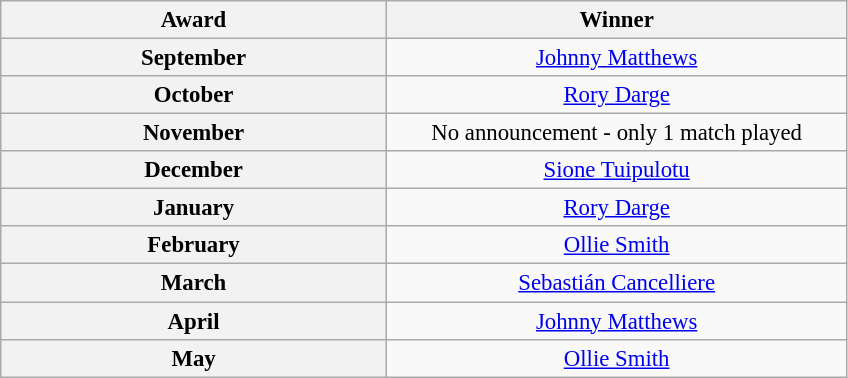<table class="wikitable" style="font-size:95%; text-align:center;">
<tr>
<th style="width:250px;">Award</th>
<th style="width:300px;">Winner</th>
</tr>
<tr>
<th>September</th>
<td> <a href='#'>Johnny Matthews</a></td>
</tr>
<tr>
<th>October</th>
<td> <a href='#'>Rory Darge</a></td>
</tr>
<tr>
<th>November</th>
<td>No announcement - only 1 match played</td>
</tr>
<tr>
<th>December</th>
<td> <a href='#'>Sione Tuipulotu</a></td>
</tr>
<tr>
<th>January</th>
<td> <a href='#'>Rory Darge</a></td>
</tr>
<tr>
<th>February</th>
<td> <a href='#'>Ollie Smith</a></td>
</tr>
<tr>
<th>March</th>
<td> <a href='#'>Sebastián Cancelliere</a></td>
</tr>
<tr>
<th>April</th>
<td> <a href='#'>Johnny Matthews</a></td>
</tr>
<tr>
<th>May</th>
<td> <a href='#'>Ollie Smith</a></td>
</tr>
</table>
